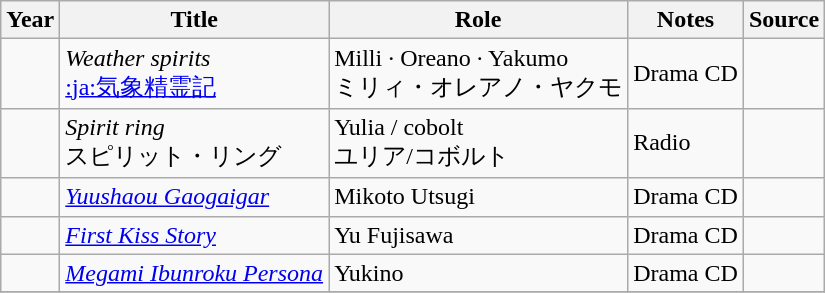<table class="wikitable sortable plainrowheaders">
<tr>
<th>Year</th>
<th>Title</th>
<th>Role</th>
<th class="unsortable">Notes</th>
<th class="unsortable">Source</th>
</tr>
<tr>
<td></td>
<td><em>Weather spirits</em><br><a href='#'>:ja:気象精霊記</a></td>
<td>Milli · Oreano · Yakumo<br>ミリィ・オレアノ・ヤクモ</td>
<td>Drama CD</td>
<td></td>
</tr>
<tr>
<td></td>
<td><em>Spirit ring</em><br>スピリット・リング</td>
<td>Yulia / cobolt<br>ユリア/コボルト</td>
<td>Radio</td>
<td></td>
</tr>
<tr>
<td></td>
<td><em><a href='#'>Yuushaou Gaogaigar</a></em></td>
<td>Mikoto Utsugi</td>
<td>Drama CD</td>
<td></td>
</tr>
<tr>
<td></td>
<td><em><a href='#'>First Kiss Story</a></em></td>
<td>Yu Fujisawa</td>
<td>Drama CD</td>
<td></td>
</tr>
<tr>
<td></td>
<td><em><a href='#'>Megami Ibunroku Persona</a></em></td>
<td>Yukino</td>
<td>Drama CD</td>
<td></td>
</tr>
<tr>
</tr>
</table>
